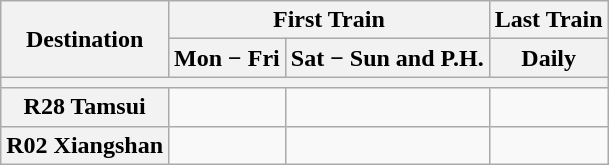<table class="wikitable">
<tr>
<th rowspan="2">Destination</th>
<th colspan="2">First Train</th>
<th>Last Train</th>
</tr>
<tr>
<th>Mon − Fri</th>
<th>Sat − Sun and P.H.</th>
<th>Daily</th>
</tr>
<tr>
<th colspan="4"></th>
</tr>
<tr>
<th>R28 Tamsui</th>
<td></td>
<td></td>
<td></td>
</tr>
<tr>
<th>R02 Xiangshan</th>
<td></td>
<td></td>
<td></td>
</tr>
</table>
